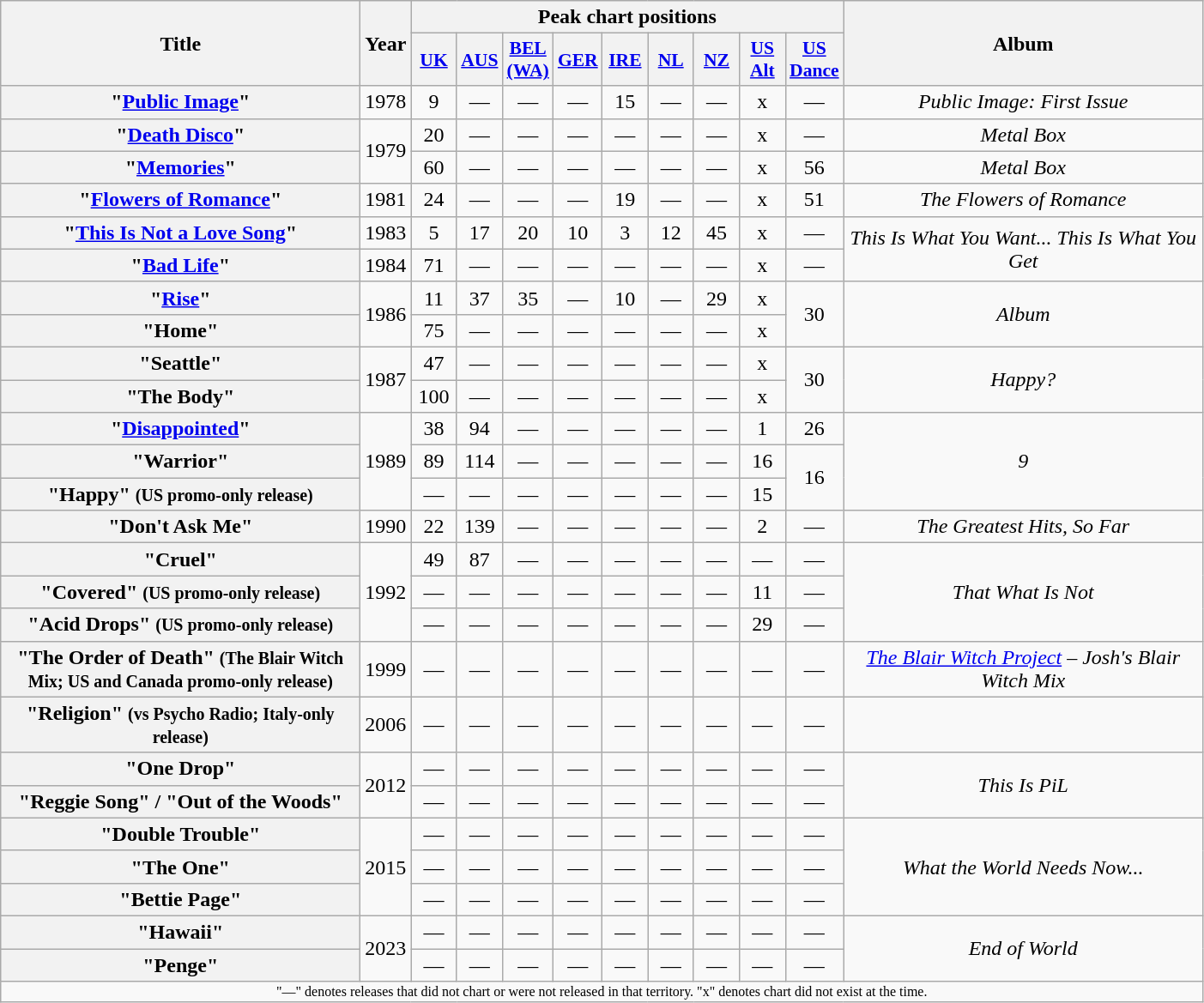<table class="wikitable plainrowheaders" style="text-align:center;">
<tr>
<th rowspan="2" scope="col" style="width:17em;">Title</th>
<th rowspan="2" scope="col" style="width:2em;">Year</th>
<th colspan="9">Peak chart positions</th>
<th rowspan="2" style="width:17em;">Album</th>
</tr>
<tr>
<th scope="col" style="width:2em;font-size:90%;"><a href='#'>UK</a><br></th>
<th scope="col" style="width:2em;font-size:90%;"><a href='#'>AUS</a><br></th>
<th scope="col" style="width:2em;font-size:90%;"><a href='#'>BEL<br>(WA)</a><br></th>
<th scope="col" style="width:2em;font-size:90%;"><a href='#'>GER</a><br></th>
<th scope="col" style="width:2em;font-size:90%;"><a href='#'>IRE</a><br></th>
<th scope="col" style="width:2em;font-size:90%;"><a href='#'>NL</a><br></th>
<th scope="col" style="width:2em;font-size:90%;"><a href='#'>NZ</a><br></th>
<th scope="col" style="width:2em;font-size:90%;"><a href='#'>US Alt</a><br></th>
<th scope="col" style="width:2em;font-size:90%;"><a href='#'>US Dance</a><br></th>
</tr>
<tr>
<th scope="row">"<a href='#'>Public Image</a>"</th>
<td>1978</td>
<td>9</td>
<td>—</td>
<td>—</td>
<td>—</td>
<td>15</td>
<td>—</td>
<td>—</td>
<td>x</td>
<td>—</td>
<td><em>Public Image: First Issue</em></td>
</tr>
<tr>
<th scope="row">"<a href='#'>Death Disco</a>"</th>
<td rowspan="2">1979</td>
<td>20</td>
<td>—</td>
<td>—</td>
<td>—</td>
<td>—</td>
<td>—</td>
<td>—</td>
<td>x</td>
<td>—</td>
<td><em>Metal Box</em></td>
</tr>
<tr>
<th scope="row">"<a href='#'>Memories</a>"</th>
<td>60</td>
<td>—</td>
<td>—</td>
<td>—</td>
<td>—</td>
<td>—</td>
<td>—</td>
<td>x</td>
<td>56</td>
<td><em>Metal Box</em></td>
</tr>
<tr>
<th scope="row">"<a href='#'>Flowers of Romance</a>"</th>
<td>1981</td>
<td>24</td>
<td>—</td>
<td>—</td>
<td>—</td>
<td>19</td>
<td>—</td>
<td>—</td>
<td>x</td>
<td>51</td>
<td><em>The Flowers of Romance</em></td>
</tr>
<tr>
<th scope="row">"<a href='#'>This Is Not a Love Song</a>"</th>
<td>1983</td>
<td>5</td>
<td>17</td>
<td>20</td>
<td>10</td>
<td>3</td>
<td>12</td>
<td>45</td>
<td>x</td>
<td>—</td>
<td rowspan="2"><em>This Is What You Want... This Is What You Get</em></td>
</tr>
<tr>
<th scope="row">"<a href='#'>Bad Life</a>"</th>
<td>1984</td>
<td>71</td>
<td>—</td>
<td>—</td>
<td>—</td>
<td>—</td>
<td>—</td>
<td>—</td>
<td>x</td>
<td>—</td>
</tr>
<tr>
<th scope="row">"<a href='#'>Rise</a>"</th>
<td rowspan="2">1986</td>
<td>11</td>
<td>37</td>
<td>35</td>
<td>—</td>
<td>10</td>
<td>—</td>
<td>29</td>
<td>x</td>
<td rowspan="2">30</td>
<td rowspan="2"><em>Album</em></td>
</tr>
<tr>
<th scope="row">"Home"</th>
<td>75</td>
<td>—</td>
<td>—</td>
<td>—</td>
<td>—</td>
<td>—</td>
<td>—</td>
<td>x</td>
</tr>
<tr>
<th scope="row">"Seattle"</th>
<td rowspan="2">1987</td>
<td>47</td>
<td>—</td>
<td>—</td>
<td>—</td>
<td>—</td>
<td>—</td>
<td>—</td>
<td>x</td>
<td rowspan="2">30</td>
<td rowspan="2"><em>Happy?</em></td>
</tr>
<tr>
<th scope="row">"The Body"</th>
<td>100</td>
<td>—</td>
<td>—</td>
<td>—</td>
<td>—</td>
<td>—</td>
<td>—</td>
<td>x</td>
</tr>
<tr>
<th scope="row">"<a href='#'>Disappointed</a>"</th>
<td rowspan="3">1989</td>
<td>38</td>
<td>94</td>
<td>—</td>
<td>—</td>
<td>—</td>
<td>—</td>
<td>—</td>
<td>1</td>
<td>26</td>
<td rowspan="3"><em>9</em></td>
</tr>
<tr>
<th scope="row">"Warrior"</th>
<td>89</td>
<td>114</td>
<td>—</td>
<td>—</td>
<td>—</td>
<td>—</td>
<td>—</td>
<td>16</td>
<td rowspan="2">16</td>
</tr>
<tr>
<th scope="row">"Happy" <small>(US promo-only release)</small></th>
<td>—</td>
<td>—</td>
<td>—</td>
<td>—</td>
<td>—</td>
<td>—</td>
<td>—</td>
<td>15</td>
</tr>
<tr>
<th scope="row">"Don't Ask Me"</th>
<td>1990</td>
<td>22</td>
<td>139</td>
<td>—</td>
<td>—</td>
<td>—</td>
<td>—</td>
<td>—</td>
<td>2</td>
<td>—</td>
<td><em>The Greatest Hits, So Far</em></td>
</tr>
<tr>
<th scope="row">"Cruel"</th>
<td rowspan="3">1992</td>
<td>49</td>
<td>87</td>
<td>—</td>
<td>—</td>
<td>—</td>
<td>—</td>
<td>—</td>
<td>—</td>
<td>—</td>
<td rowspan="3"><em>That What Is Not</em></td>
</tr>
<tr>
<th scope="row">"Covered" <small>(US promo-only release)</small></th>
<td>—</td>
<td>—</td>
<td>—</td>
<td>—</td>
<td>—</td>
<td>—</td>
<td>—</td>
<td>11</td>
<td>—</td>
</tr>
<tr>
<th scope="row">"Acid Drops" <small>(US promo-only release)</small></th>
<td>—</td>
<td>—</td>
<td>—</td>
<td>—</td>
<td>—</td>
<td>—</td>
<td>—</td>
<td>29</td>
<td>—</td>
</tr>
<tr>
<th scope="row">"The Order of Death" <small>(The Blair Witch Mix; US and Canada promo-only release)</small></th>
<td>1999</td>
<td>—</td>
<td>—</td>
<td>—</td>
<td>—</td>
<td>—</td>
<td>—</td>
<td>—</td>
<td>—</td>
<td>—</td>
<td><em><a href='#'>The Blair Witch Project</a> – Josh's Blair Witch Mix</em></td>
</tr>
<tr>
<th scope="row">"Religion" <small>(vs Psycho Radio; Italy-only release)</small></th>
<td>2006</td>
<td>—</td>
<td>—</td>
<td>—</td>
<td>—</td>
<td>—</td>
<td>—</td>
<td>—</td>
<td>—</td>
<td>—</td>
<td></td>
</tr>
<tr>
<th scope="row">"One Drop"</th>
<td rowspan="2">2012</td>
<td>—</td>
<td>—</td>
<td>—</td>
<td>—</td>
<td>—</td>
<td>—</td>
<td>—</td>
<td>—</td>
<td>—</td>
<td rowspan="2"><em>This Is PiL</em></td>
</tr>
<tr>
<th scope="row">"Reggie Song" / "Out of the Woods"</th>
<td>—</td>
<td>—</td>
<td>—</td>
<td>—</td>
<td>—</td>
<td>—</td>
<td>—</td>
<td>—</td>
<td>—</td>
</tr>
<tr>
<th scope="row">"Double Trouble"</th>
<td rowspan="3">2015</td>
<td>—</td>
<td>—</td>
<td>—</td>
<td>—</td>
<td>—</td>
<td>—</td>
<td>—</td>
<td>—</td>
<td>—</td>
<td rowspan="3"><em>What the World Needs Now...</em></td>
</tr>
<tr>
<th scope="row">"The One"</th>
<td>—</td>
<td>—</td>
<td>—</td>
<td>—</td>
<td>—</td>
<td>—</td>
<td>—</td>
<td>—</td>
<td>—</td>
</tr>
<tr>
<th scope="row">"Bettie Page"</th>
<td>—</td>
<td>—</td>
<td>—</td>
<td>—</td>
<td>—</td>
<td>—</td>
<td>—</td>
<td>—</td>
<td>—</td>
</tr>
<tr>
<th scope="row">"Hawaii"</th>
<td rowspan="2">2023</td>
<td>—</td>
<td>—</td>
<td>—</td>
<td>—</td>
<td>—</td>
<td>—</td>
<td>—</td>
<td>—</td>
<td>—</td>
<td rowspan="2"><em>End of World</em></td>
</tr>
<tr>
<th scope="row">"Penge"</th>
<td>—</td>
<td>—</td>
<td>—</td>
<td>—</td>
<td>—</td>
<td>—</td>
<td>—</td>
<td>—</td>
<td>—</td>
</tr>
<tr>
<td colspan="12" style="font-size:8pt">"—" denotes releases that did not chart or were not released in that territory. "x" denotes chart did not exist at the time.</td>
</tr>
</table>
